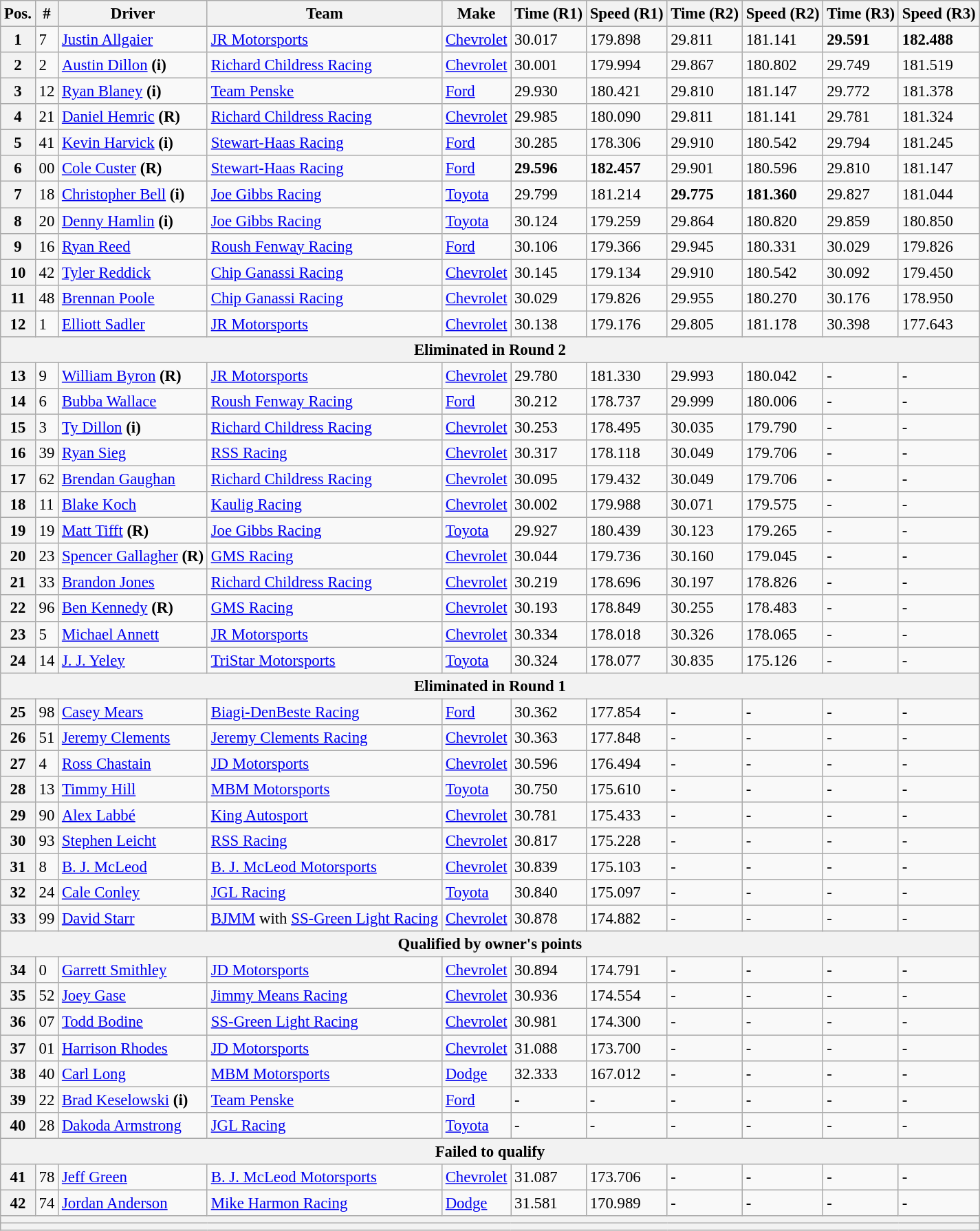<table class="wikitable" style="font-size:95%">
<tr>
<th>Pos.</th>
<th>#</th>
<th>Driver</th>
<th>Team</th>
<th>Make</th>
<th>Time (R1)</th>
<th>Speed (R1)</th>
<th>Time (R2)</th>
<th>Speed (R2)</th>
<th>Time (R3)</th>
<th>Speed (R3)</th>
</tr>
<tr>
<th>1</th>
<td>7</td>
<td><a href='#'>Justin Allgaier</a></td>
<td><a href='#'>JR Motorsports</a></td>
<td><a href='#'>Chevrolet</a></td>
<td>30.017</td>
<td>179.898</td>
<td>29.811</td>
<td>181.141</td>
<td><strong>29.591</strong></td>
<td><strong>182.488</strong></td>
</tr>
<tr>
<th>2</th>
<td>2</td>
<td><a href='#'>Austin Dillon</a> <strong>(i)</strong></td>
<td><a href='#'>Richard Childress Racing</a></td>
<td><a href='#'>Chevrolet</a></td>
<td>30.001</td>
<td>179.994</td>
<td>29.867</td>
<td>180.802</td>
<td>29.749</td>
<td>181.519</td>
</tr>
<tr>
<th>3</th>
<td>12</td>
<td><a href='#'>Ryan Blaney</a> <strong>(i)</strong></td>
<td><a href='#'>Team Penske</a></td>
<td><a href='#'>Ford</a></td>
<td>29.930</td>
<td>180.421</td>
<td>29.810</td>
<td>181.147</td>
<td>29.772</td>
<td>181.378</td>
</tr>
<tr>
<th>4</th>
<td>21</td>
<td><a href='#'>Daniel Hemric</a> <strong>(R)</strong></td>
<td><a href='#'>Richard Childress Racing</a></td>
<td><a href='#'>Chevrolet</a></td>
<td>29.985</td>
<td>180.090</td>
<td>29.811</td>
<td>181.141</td>
<td>29.781</td>
<td>181.324</td>
</tr>
<tr>
<th>5</th>
<td>41</td>
<td><a href='#'>Kevin Harvick</a> <strong>(i)</strong></td>
<td><a href='#'>Stewart-Haas Racing</a></td>
<td><a href='#'>Ford</a></td>
<td>30.285</td>
<td>178.306</td>
<td>29.910</td>
<td>180.542</td>
<td>29.794</td>
<td>181.245</td>
</tr>
<tr>
<th>6</th>
<td>00</td>
<td><a href='#'>Cole Custer</a> <strong>(R)</strong></td>
<td><a href='#'>Stewart-Haas Racing</a></td>
<td><a href='#'>Ford</a></td>
<td><strong>29.596</strong></td>
<td><strong>182.457</strong></td>
<td>29.901</td>
<td>180.596</td>
<td>29.810</td>
<td>181.147</td>
</tr>
<tr>
<th>7</th>
<td>18</td>
<td><a href='#'>Christopher Bell</a> <strong>(i)</strong></td>
<td><a href='#'>Joe Gibbs Racing</a></td>
<td><a href='#'>Toyota</a></td>
<td>29.799</td>
<td>181.214</td>
<td><strong>29.775</strong></td>
<td><strong>181.360</strong></td>
<td>29.827</td>
<td>181.044</td>
</tr>
<tr>
<th>8</th>
<td>20</td>
<td><a href='#'>Denny Hamlin</a> <strong>(i)</strong></td>
<td><a href='#'>Joe Gibbs Racing</a></td>
<td><a href='#'>Toyota</a></td>
<td>30.124</td>
<td>179.259</td>
<td>29.864</td>
<td>180.820</td>
<td>29.859</td>
<td>180.850</td>
</tr>
<tr>
<th>9</th>
<td>16</td>
<td><a href='#'>Ryan Reed</a></td>
<td><a href='#'>Roush Fenway Racing</a></td>
<td><a href='#'>Ford</a></td>
<td>30.106</td>
<td>179.366</td>
<td>29.945</td>
<td>180.331</td>
<td>30.029</td>
<td>179.826</td>
</tr>
<tr>
<th>10</th>
<td>42</td>
<td><a href='#'>Tyler Reddick</a></td>
<td><a href='#'>Chip Ganassi Racing</a></td>
<td><a href='#'>Chevrolet</a></td>
<td>30.145</td>
<td>179.134</td>
<td>29.910</td>
<td>180.542</td>
<td>30.092</td>
<td>179.450</td>
</tr>
<tr>
<th>11</th>
<td>48</td>
<td><a href='#'>Brennan Poole</a></td>
<td><a href='#'>Chip Ganassi Racing</a></td>
<td><a href='#'>Chevrolet</a></td>
<td>30.029</td>
<td>179.826</td>
<td>29.955</td>
<td>180.270</td>
<td>30.176</td>
<td>178.950</td>
</tr>
<tr>
<th>12</th>
<td>1</td>
<td><a href='#'>Elliott Sadler</a></td>
<td><a href='#'>JR Motorsports</a></td>
<td><a href='#'>Chevrolet</a></td>
<td>30.138</td>
<td>179.176</td>
<td>29.805</td>
<td>181.178</td>
<td>30.398</td>
<td>177.643</td>
</tr>
<tr>
<th colspan="11">Eliminated in Round 2</th>
</tr>
<tr>
<th>13</th>
<td>9</td>
<td><a href='#'>William Byron</a> <strong>(R)</strong></td>
<td><a href='#'>JR Motorsports</a></td>
<td><a href='#'>Chevrolet</a></td>
<td>29.780</td>
<td>181.330</td>
<td>29.993</td>
<td>180.042</td>
<td>-</td>
<td>-</td>
</tr>
<tr>
<th>14</th>
<td>6</td>
<td><a href='#'>Bubba Wallace</a></td>
<td><a href='#'>Roush Fenway Racing</a></td>
<td><a href='#'>Ford</a></td>
<td>30.212</td>
<td>178.737</td>
<td>29.999</td>
<td>180.006</td>
<td>-</td>
<td>-</td>
</tr>
<tr>
<th>15</th>
<td>3</td>
<td><a href='#'>Ty Dillon</a> <strong>(i)</strong></td>
<td><a href='#'>Richard Childress Racing</a></td>
<td><a href='#'>Chevrolet</a></td>
<td>30.253</td>
<td>178.495</td>
<td>30.035</td>
<td>179.790</td>
<td>-</td>
<td>-</td>
</tr>
<tr>
<th>16</th>
<td>39</td>
<td><a href='#'>Ryan Sieg</a></td>
<td><a href='#'>RSS Racing</a></td>
<td><a href='#'>Chevrolet</a></td>
<td>30.317</td>
<td>178.118</td>
<td>30.049</td>
<td>179.706</td>
<td>-</td>
<td>-</td>
</tr>
<tr>
<th>17</th>
<td>62</td>
<td><a href='#'>Brendan Gaughan</a></td>
<td><a href='#'>Richard Childress Racing</a></td>
<td><a href='#'>Chevrolet</a></td>
<td>30.095</td>
<td>179.432</td>
<td>30.049</td>
<td>179.706</td>
<td>-</td>
<td>-</td>
</tr>
<tr>
<th>18</th>
<td>11</td>
<td><a href='#'>Blake Koch</a></td>
<td><a href='#'>Kaulig Racing</a></td>
<td><a href='#'>Chevrolet</a></td>
<td>30.002</td>
<td>179.988</td>
<td>30.071</td>
<td>179.575</td>
<td>-</td>
<td>-</td>
</tr>
<tr>
<th>19</th>
<td>19</td>
<td><a href='#'>Matt Tifft</a> <strong>(R)</strong></td>
<td><a href='#'>Joe Gibbs Racing</a></td>
<td><a href='#'>Toyota</a></td>
<td>29.927</td>
<td>180.439</td>
<td>30.123</td>
<td>179.265</td>
<td>-</td>
<td>-</td>
</tr>
<tr>
<th>20</th>
<td>23</td>
<td><a href='#'>Spencer Gallagher</a> <strong>(R)</strong></td>
<td><a href='#'>GMS Racing</a></td>
<td><a href='#'>Chevrolet</a></td>
<td>30.044</td>
<td>179.736</td>
<td>30.160</td>
<td>179.045</td>
<td>-</td>
<td>-</td>
</tr>
<tr>
<th>21</th>
<td>33</td>
<td><a href='#'>Brandon Jones</a></td>
<td><a href='#'>Richard Childress Racing</a></td>
<td><a href='#'>Chevrolet</a></td>
<td>30.219</td>
<td>178.696</td>
<td>30.197</td>
<td>178.826</td>
<td>-</td>
<td>-</td>
</tr>
<tr>
<th>22</th>
<td>96</td>
<td><a href='#'>Ben Kennedy</a> <strong>(R)</strong></td>
<td><a href='#'>GMS Racing</a></td>
<td><a href='#'>Chevrolet</a></td>
<td>30.193</td>
<td>178.849</td>
<td>30.255</td>
<td>178.483</td>
<td>-</td>
<td>-</td>
</tr>
<tr>
<th>23</th>
<td>5</td>
<td><a href='#'>Michael Annett</a></td>
<td><a href='#'>JR Motorsports</a></td>
<td><a href='#'>Chevrolet</a></td>
<td>30.334</td>
<td>178.018</td>
<td>30.326</td>
<td>178.065</td>
<td>-</td>
<td>-</td>
</tr>
<tr>
<th>24</th>
<td>14</td>
<td><a href='#'>J. J. Yeley</a></td>
<td><a href='#'>TriStar Motorsports</a></td>
<td><a href='#'>Toyota</a></td>
<td>30.324</td>
<td>178.077</td>
<td>30.835</td>
<td>175.126</td>
<td>-</td>
<td>-</td>
</tr>
<tr>
<th colspan="11">Eliminated in Round 1</th>
</tr>
<tr>
<th>25</th>
<td>98</td>
<td><a href='#'>Casey Mears</a></td>
<td><a href='#'>Biagi-DenBeste Racing</a></td>
<td><a href='#'>Ford</a></td>
<td>30.362</td>
<td>177.854</td>
<td>-</td>
<td>-</td>
<td>-</td>
<td>-</td>
</tr>
<tr>
<th>26</th>
<td>51</td>
<td><a href='#'>Jeremy Clements</a></td>
<td><a href='#'>Jeremy Clements Racing</a></td>
<td><a href='#'>Chevrolet</a></td>
<td>30.363</td>
<td>177.848</td>
<td>-</td>
<td>-</td>
<td>-</td>
<td>-</td>
</tr>
<tr>
<th>27</th>
<td>4</td>
<td><a href='#'>Ross Chastain</a></td>
<td><a href='#'>JD Motorsports</a></td>
<td><a href='#'>Chevrolet</a></td>
<td>30.596</td>
<td>176.494</td>
<td>-</td>
<td>-</td>
<td>-</td>
<td>-</td>
</tr>
<tr>
<th>28</th>
<td>13</td>
<td><a href='#'>Timmy Hill</a></td>
<td><a href='#'>MBM Motorsports</a></td>
<td><a href='#'>Toyota</a></td>
<td>30.750</td>
<td>175.610</td>
<td>-</td>
<td>-</td>
<td>-</td>
<td>-</td>
</tr>
<tr>
<th>29</th>
<td>90</td>
<td><a href='#'>Alex Labbé</a></td>
<td><a href='#'>King Autosport</a></td>
<td><a href='#'>Chevrolet</a></td>
<td>30.781</td>
<td>175.433</td>
<td>-</td>
<td>-</td>
<td>-</td>
<td>-</td>
</tr>
<tr>
<th>30</th>
<td>93</td>
<td><a href='#'>Stephen Leicht</a></td>
<td><a href='#'>RSS Racing</a></td>
<td><a href='#'>Chevrolet</a></td>
<td>30.817</td>
<td>175.228</td>
<td>-</td>
<td>-</td>
<td>-</td>
<td>-</td>
</tr>
<tr>
<th>31</th>
<td>8</td>
<td><a href='#'>B. J. McLeod</a></td>
<td><a href='#'>B. J. McLeod Motorsports</a></td>
<td><a href='#'>Chevrolet</a></td>
<td>30.839</td>
<td>175.103</td>
<td>-</td>
<td>-</td>
<td>-</td>
<td>-</td>
</tr>
<tr>
<th>32</th>
<td>24</td>
<td><a href='#'>Cale Conley</a></td>
<td><a href='#'>JGL Racing</a></td>
<td><a href='#'>Toyota</a></td>
<td>30.840</td>
<td>175.097</td>
<td>-</td>
<td>-</td>
<td>-</td>
<td>-</td>
</tr>
<tr>
<th>33</th>
<td>99</td>
<td><a href='#'>David Starr</a></td>
<td><a href='#'>BJMM</a> with <a href='#'>SS-Green Light Racing</a></td>
<td><a href='#'>Chevrolet</a></td>
<td>30.878</td>
<td>174.882</td>
<td>-</td>
<td>-</td>
<td>-</td>
<td>-</td>
</tr>
<tr>
<th colspan="11">Qualified by owner's points</th>
</tr>
<tr>
<th>34</th>
<td>0</td>
<td><a href='#'>Garrett Smithley</a></td>
<td><a href='#'>JD Motorsports</a></td>
<td><a href='#'>Chevrolet</a></td>
<td>30.894</td>
<td>174.791</td>
<td>-</td>
<td>-</td>
<td>-</td>
<td>-</td>
</tr>
<tr>
<th>35</th>
<td>52</td>
<td><a href='#'>Joey Gase</a></td>
<td><a href='#'>Jimmy Means Racing</a></td>
<td><a href='#'>Chevrolet</a></td>
<td>30.936</td>
<td>174.554</td>
<td>-</td>
<td>-</td>
<td>-</td>
<td>-</td>
</tr>
<tr>
<th>36</th>
<td>07</td>
<td><a href='#'>Todd Bodine</a></td>
<td><a href='#'>SS-Green Light Racing</a></td>
<td><a href='#'>Chevrolet</a></td>
<td>30.981</td>
<td>174.300</td>
<td>-</td>
<td>-</td>
<td>-</td>
<td>-</td>
</tr>
<tr>
<th>37</th>
<td>01</td>
<td><a href='#'>Harrison Rhodes</a></td>
<td><a href='#'>JD Motorsports</a></td>
<td><a href='#'>Chevrolet</a></td>
<td>31.088</td>
<td>173.700</td>
<td>-</td>
<td>-</td>
<td>-</td>
<td>-</td>
</tr>
<tr>
<th>38</th>
<td>40</td>
<td><a href='#'>Carl Long</a></td>
<td><a href='#'>MBM Motorsports</a></td>
<td><a href='#'>Dodge</a></td>
<td>32.333</td>
<td>167.012</td>
<td>-</td>
<td>-</td>
<td>-</td>
<td>-</td>
</tr>
<tr>
<th>39</th>
<td>22</td>
<td><a href='#'>Brad Keselowski</a> <strong>(i)</strong></td>
<td><a href='#'>Team Penske</a></td>
<td><a href='#'>Ford</a></td>
<td>-</td>
<td>-</td>
<td>-</td>
<td>-</td>
<td>-</td>
<td>-</td>
</tr>
<tr>
<th>40</th>
<td>28</td>
<td><a href='#'>Dakoda Armstrong</a></td>
<td><a href='#'>JGL Racing</a></td>
<td><a href='#'>Toyota</a></td>
<td>-</td>
<td>-</td>
<td>-</td>
<td>-</td>
<td>-</td>
<td>-</td>
</tr>
<tr>
<th colspan="11">Failed to qualify</th>
</tr>
<tr>
<th>41</th>
<td>78</td>
<td><a href='#'>Jeff Green</a></td>
<td><a href='#'>B. J. McLeod Motorsports</a></td>
<td><a href='#'>Chevrolet</a></td>
<td>31.087</td>
<td>173.706</td>
<td>-</td>
<td>-</td>
<td>-</td>
<td>-</td>
</tr>
<tr>
<th>42</th>
<td>74</td>
<td><a href='#'>Jordan Anderson</a></td>
<td><a href='#'>Mike Harmon Racing</a></td>
<td><a href='#'>Dodge</a></td>
<td>31.581</td>
<td>170.989</td>
<td>-</td>
<td>-</td>
<td>-</td>
<td>-</td>
</tr>
<tr>
<th colspan="11"></th>
</tr>
<tr>
<th colspan="11"></th>
</tr>
</table>
